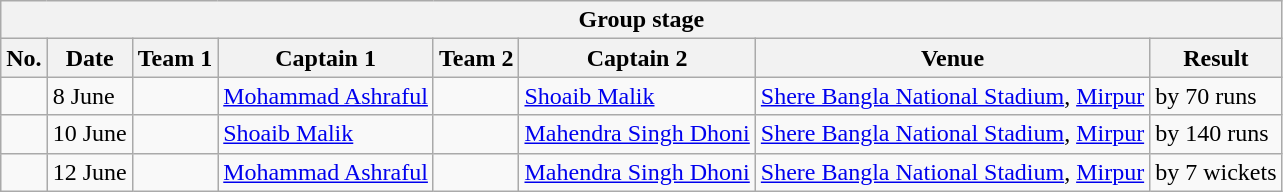<table class="wikitable">
<tr>
<th colspan="9">Group stage</th>
</tr>
<tr>
<th>No.</th>
<th>Date</th>
<th>Team 1</th>
<th>Captain 1</th>
<th>Team 2</th>
<th>Captain 2</th>
<th>Venue</th>
<th>Result</th>
</tr>
<tr>
<td></td>
<td>8 June</td>
<td></td>
<td><a href='#'>Mohammad Ashraful</a></td>
<td></td>
<td><a href='#'>Shoaib Malik</a></td>
<td><a href='#'>Shere Bangla National Stadium</a>, <a href='#'>Mirpur</a></td>
<td> by 70 runs</td>
</tr>
<tr>
<td></td>
<td>10 June</td>
<td></td>
<td><a href='#'>Shoaib Malik</a></td>
<td></td>
<td><a href='#'>Mahendra Singh Dhoni</a></td>
<td><a href='#'>Shere Bangla National Stadium</a>, <a href='#'>Mirpur</a></td>
<td> by 140 runs</td>
</tr>
<tr>
<td></td>
<td>12 June</td>
<td></td>
<td><a href='#'>Mohammad Ashraful</a></td>
<td></td>
<td><a href='#'>Mahendra Singh Dhoni</a></td>
<td><a href='#'>Shere Bangla National Stadium</a>, <a href='#'>Mirpur</a></td>
<td> by 7 wickets</td>
</tr>
</table>
